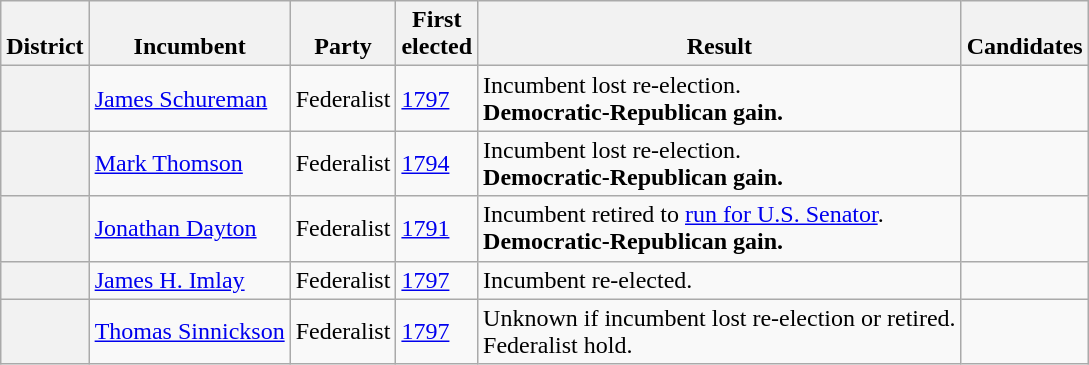<table class=wikitable>
<tr valign=bottom>
<th>District</th>
<th>Incumbent</th>
<th>Party</th>
<th>First<br>elected</th>
<th>Result</th>
<th>Candidates</th>
</tr>
<tr>
<th><br></th>
<td><a href='#'>James Schureman</a><br></td>
<td>Federalist</td>
<td><a href='#'>1797</a></td>
<td>Incumbent lost re-election.<br><strong>Democratic-Republican gain.</strong></td>
<td nowrap></td>
</tr>
<tr>
<th><br></th>
<td><a href='#'>Mark Thomson</a><br></td>
<td>Federalist</td>
<td><a href='#'>1794</a></td>
<td>Incumbent lost re-election.<br><strong>Democratic-Republican gain.</strong></td>
<td nowrap></td>
</tr>
<tr>
<th><br></th>
<td><a href='#'>Jonathan Dayton</a><br></td>
<td>Federalist</td>
<td><a href='#'>1791</a></td>
<td>Incumbent retired to <a href='#'>run for U.S. Senator</a>.<br><strong>Democratic-Republican gain.</strong></td>
<td nowrap></td>
</tr>
<tr>
<th><br></th>
<td><a href='#'>James H. Imlay</a><br></td>
<td>Federalist</td>
<td><a href='#'>1797</a></td>
<td>Incumbent re-elected.</td>
<td nowrap></td>
</tr>
<tr>
<th><br></th>
<td><a href='#'>Thomas Sinnickson</a><br></td>
<td>Federalist</td>
<td><a href='#'>1797</a></td>
<td>Unknown if incumbent lost re-election or retired.<br>Federalist hold.</td>
<td nowrap></td>
</tr>
</table>
